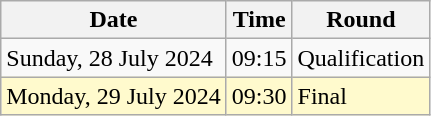<table class="wikitable">
<tr>
<th>Date</th>
<th>Time</th>
<th>Round</th>
</tr>
<tr>
<td>Sunday, 28 July 2024</td>
<td>09:15</td>
<td>Qualification</td>
</tr>
<tr style=background:lemonchiffon>
<td>Monday, 29 July 2024</td>
<td>09:30</td>
<td>Final</td>
</tr>
</table>
